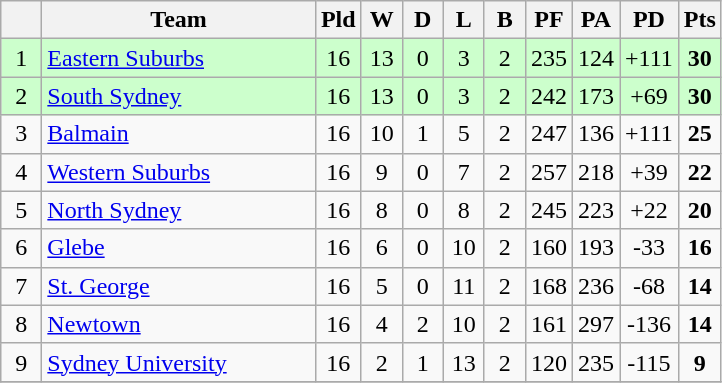<table class="wikitable" style="text-align:center;">
<tr>
<th width=20 abbr="Position"></th>
<th width=175>Team</th>
<th width=20 abbr="Played">Pld</th>
<th width=20 abbr="Won">W</th>
<th width=20 abbr="Drawn">D</th>
<th width=20 abbr="Lost">L</th>
<th width=20 abbr="Bye">B</th>
<th width=20 abbr="Points for">PF</th>
<th width=20 abbr="Points against">PA</th>
<th width=20 abbr="Points difference">PD</th>
<th width=20 abbr="Points">Pts</th>
</tr>
<tr style="background: #ccffcc;">
<td>1</td>
<td style="text-align:left;"> <a href='#'>Eastern Suburbs</a></td>
<td>16</td>
<td>13</td>
<td>0</td>
<td>3</td>
<td>2</td>
<td>235</td>
<td>124</td>
<td>+111</td>
<td><strong>30</strong></td>
</tr>
<tr style="background: #ccffcc;">
<td>2</td>
<td style="text-align:left;"> <a href='#'>South Sydney</a></td>
<td>16</td>
<td>13</td>
<td>0</td>
<td>3</td>
<td>2</td>
<td>242</td>
<td>173</td>
<td>+69</td>
<td><strong>30</strong></td>
</tr>
<tr>
<td>3</td>
<td style="text-align:left;"> <a href='#'>Balmain</a></td>
<td>16</td>
<td>10</td>
<td>1</td>
<td>5</td>
<td>2</td>
<td>247</td>
<td>136</td>
<td>+111</td>
<td><strong>25</strong></td>
</tr>
<tr>
<td>4</td>
<td style="text-align:left;"> <a href='#'>Western Suburbs</a></td>
<td>16</td>
<td>9</td>
<td>0</td>
<td>7</td>
<td>2</td>
<td>257</td>
<td>218</td>
<td>+39</td>
<td><strong>22</strong></td>
</tr>
<tr>
<td>5</td>
<td style="text-align:left;"> <a href='#'>North Sydney</a></td>
<td>16</td>
<td>8</td>
<td>0</td>
<td>8</td>
<td>2</td>
<td>245</td>
<td>223</td>
<td>+22</td>
<td><strong>20</strong></td>
</tr>
<tr>
<td>6</td>
<td style="text-align:left;"> <a href='#'>Glebe</a></td>
<td>16</td>
<td>6</td>
<td>0</td>
<td>10</td>
<td>2</td>
<td>160</td>
<td>193</td>
<td>-33</td>
<td><strong>16</strong></td>
</tr>
<tr>
<td>7</td>
<td style="text-align:left;"> <a href='#'>St. George</a></td>
<td>16</td>
<td>5</td>
<td>0</td>
<td>11</td>
<td>2</td>
<td>168</td>
<td>236</td>
<td>-68</td>
<td><strong>14</strong></td>
</tr>
<tr>
<td>8</td>
<td style="text-align:left;"> <a href='#'>Newtown</a></td>
<td>16</td>
<td>4</td>
<td>2</td>
<td>10</td>
<td>2</td>
<td>161</td>
<td>297</td>
<td>-136</td>
<td><strong>14</strong></td>
</tr>
<tr>
<td>9</td>
<td style="text-align:left;"> <a href='#'>Sydney University</a></td>
<td>16</td>
<td>2</td>
<td>1</td>
<td>13</td>
<td>2</td>
<td>120</td>
<td>235</td>
<td>-115</td>
<td><strong>9</strong></td>
</tr>
<tr>
</tr>
</table>
